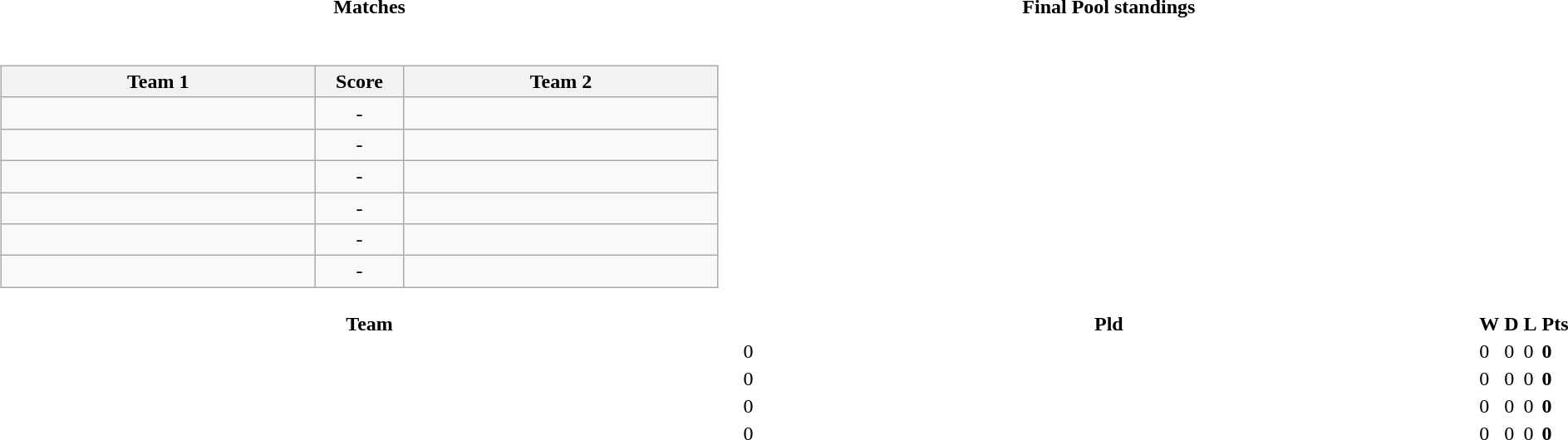<table>
<tr>
<th style="width:50%;">Matches</th>
<th style="width:50%;">Final Pool standings</th>
</tr>
<tr>
<td><br><table class="wikitable" style="text-align: center;">
<tr>
<th style="width:200pt;"><strong>Team 1</strong></th>
<th style="width:50pt;"><strong>Score</strong></th>
<th style="width:200pt;"><strong>Team 2</strong></th>
</tr>
<tr>
<td></td>
<td>-</td>
<td></td>
</tr>
<tr>
<td></td>
<td>-</td>
<td></td>
</tr>
<tr>
<td></td>
<td>-</td>
<td></td>
</tr>
<tr>
<td></td>
<td>-</td>
<td></td>
</tr>
<tr>
<td></td>
<td>-</td>
<td></td>
</tr>
<tr>
<td></td>
<td>-</td>
<td></td>
</tr>
</table>
</td>
<td><br></td>
</tr>
<tr>
<th style="width:200px;">Team</th>
<th width="40">Pld</th>
<th width="40">W</th>
<th width="40">D</th>
<th width="40">L</th>
<th width="40">Pts</th>
</tr>
<tr>
<td align=left></td>
<td>0</td>
<td>0</td>
<td>0</td>
<td>0</td>
<td><strong>0</strong></td>
</tr>
<tr>
<td align=left></td>
<td>0</td>
<td>0</td>
<td>0</td>
<td>0</td>
<td><strong>0</strong></td>
</tr>
<tr>
<td align=left></td>
<td>0</td>
<td>0</td>
<td>0</td>
<td>0</td>
<td><strong>0</strong></td>
</tr>
<tr>
<td align=left></td>
<td>0</td>
<td>0</td>
<td>0</td>
<td>0</td>
<td><strong>0</strong></td>
</tr>
</table>
